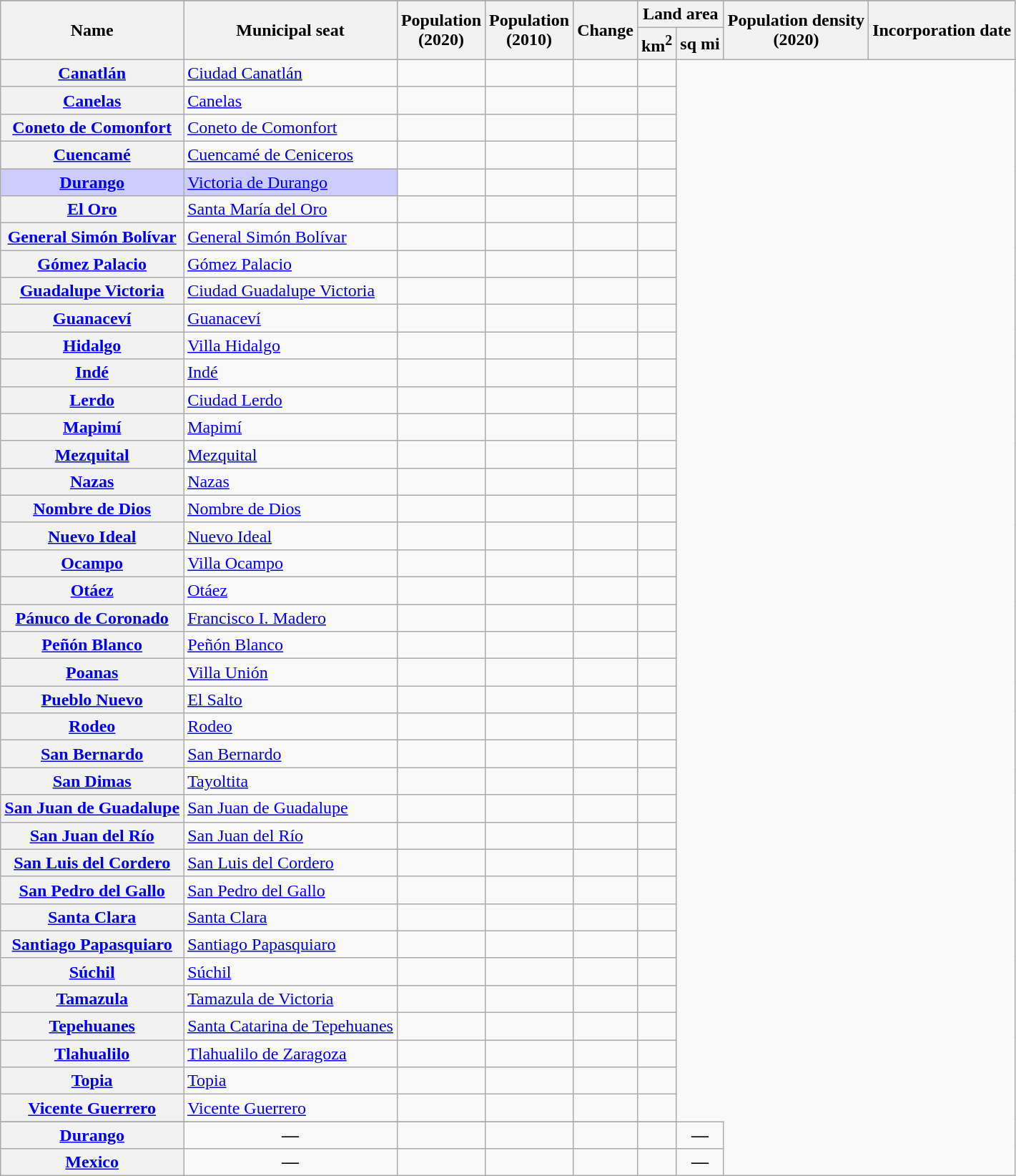<table class="wikitable sortable" style="text-align:right;">
<tr>
</tr>
<tr>
<th scope="col"  rowspan=2>Name</th>
<th scope="col"  rowspan=2>Municipal seat</th>
<th scope="col"  rowspan=2>Population<br>(2020)</th>
<th scope="col"  rowspan=2>Population<br>(2010)</th>
<th scope="col"  rowspan=2>Change</th>
<th scope="col" data-sort-type="number"  colspan=2>Land area</th>
<th scope="col" data-sort-type="number"  rowspan=2>Population density<br>(2020)</th>
<th scope="col"  rowspan=2>Incorporation date</th>
</tr>
<tr>
<th scope="col">km<sup>2</sup></th>
<th scope="col">sq mi</th>
</tr>
<tr>
<th scope="row" align="left"><a href='#'>Canatlán</a></th>
<td align=left><a href='#'>Ciudad Canatlán</a></td>
<td></td>
<td></td>
<td></td>
<td></td>
</tr>
<tr>
<th scope="row" align="left"><a href='#'>Canelas</a></th>
<td align=left><a href='#'>Canelas</a></td>
<td></td>
<td></td>
<td></td>
<td></td>
</tr>
<tr>
<th scope="row" align="left"><a href='#'>Coneto de Comonfort</a></th>
<td align=left><a href='#'>Coneto de Comonfort</a></td>
<td></td>
<td></td>
<td></td>
<td></td>
</tr>
<tr>
<th scope="row" align="left"><a href='#'>Cuencamé</a></th>
<td align=left><a href='#'>Cuencamé de Ceniceros</a></td>
<td></td>
<td></td>
<td></td>
<td></td>
</tr>
<tr>
<th scope="row" align="left" style="background:#CCF;"><a href='#'>Durango</a></th>
<td align=left style="background:#CCF;"><a href='#'>Victoria de Durango</a></td>
<td></td>
<td></td>
<td></td>
<td></td>
</tr>
<tr>
<th scope="row" align="left"><a href='#'>El Oro</a></th>
<td align=left><a href='#'>Santa María del Oro</a></td>
<td></td>
<td></td>
<td></td>
<td></td>
</tr>
<tr>
<th scope="row" align="left"><a href='#'>General Simón Bolívar</a></th>
<td align=left><a href='#'>General Simón Bolívar</a></td>
<td></td>
<td></td>
<td></td>
<td></td>
</tr>
<tr>
<th scope="row" align="left"><a href='#'>Gómez Palacio</a></th>
<td align=left><a href='#'>Gómez Palacio</a></td>
<td></td>
<td></td>
<td></td>
<td></td>
</tr>
<tr>
<th scope="row" align="left"><a href='#'>Guadalupe Victoria</a></th>
<td align=left><a href='#'>Ciudad Guadalupe Victoria</a></td>
<td></td>
<td></td>
<td></td>
<td></td>
</tr>
<tr>
<th scope="row" align="left"><a href='#'>Guanaceví</a></th>
<td align=left><a href='#'>Guanaceví</a></td>
<td></td>
<td></td>
<td></td>
<td></td>
</tr>
<tr>
<th scope="row" align="left"><a href='#'>Hidalgo</a></th>
<td align=left><a href='#'>Villa Hidalgo</a></td>
<td></td>
<td></td>
<td></td>
<td></td>
</tr>
<tr>
<th scope="row" align="left"><a href='#'>Indé</a></th>
<td align=left><a href='#'>Indé</a></td>
<td></td>
<td></td>
<td></td>
<td></td>
</tr>
<tr>
<th scope="row" align="left"><a href='#'>Lerdo</a></th>
<td align=left><a href='#'>Ciudad Lerdo</a></td>
<td></td>
<td></td>
<td></td>
<td></td>
</tr>
<tr>
<th scope="row" align="left"><a href='#'>Mapimí</a></th>
<td align=left><a href='#'>Mapimí</a></td>
<td></td>
<td></td>
<td></td>
<td></td>
</tr>
<tr>
<th scope="row" align="left"><a href='#'>Mezquital</a></th>
<td align=left><a href='#'>Mezquital</a></td>
<td></td>
<td></td>
<td></td>
<td></td>
</tr>
<tr>
<th scope="row" align="left"><a href='#'>Nazas</a></th>
<td align=left><a href='#'>Nazas</a></td>
<td></td>
<td></td>
<td></td>
<td></td>
</tr>
<tr>
<th scope="row" align="left"><a href='#'>Nombre de Dios</a></th>
<td align=left><a href='#'>Nombre de Dios</a></td>
<td></td>
<td></td>
<td></td>
<td></td>
</tr>
<tr>
<th scope="row" align="left"><a href='#'>Nuevo Ideal</a></th>
<td align=left><a href='#'>Nuevo Ideal</a></td>
<td></td>
<td></td>
<td></td>
<td></td>
</tr>
<tr>
<th scope="row" align="left"><a href='#'>Ocampo</a></th>
<td align=left><a href='#'>Villa Ocampo</a></td>
<td></td>
<td></td>
<td></td>
<td></td>
</tr>
<tr>
<th scope="row" align="left"><a href='#'>Otáez</a></th>
<td align=left><a href='#'>Otáez</a></td>
<td></td>
<td></td>
<td></td>
<td></td>
</tr>
<tr>
<th scope="row" align="left"><a href='#'>Pánuco de Coronado</a></th>
<td align=left><a href='#'>Francisco I. Madero</a></td>
<td></td>
<td></td>
<td></td>
<td></td>
</tr>
<tr>
<th scope="row" align="left"><a href='#'>Peñón Blanco</a></th>
<td align=left><a href='#'>Peñón Blanco</a></td>
<td></td>
<td></td>
<td></td>
<td></td>
</tr>
<tr>
<th scope="row" align="left"><a href='#'>Poanas</a></th>
<td align=left><a href='#'>Villa Unión</a></td>
<td></td>
<td></td>
<td></td>
<td></td>
</tr>
<tr>
<th scope="row" align="left"><a href='#'>Pueblo Nuevo</a></th>
<td align=left><a href='#'>El Salto</a></td>
<td></td>
<td></td>
<td></td>
<td></td>
</tr>
<tr>
<th scope="row" align="left"><a href='#'>Rodeo</a></th>
<td align=left><a href='#'>Rodeo</a></td>
<td></td>
<td></td>
<td></td>
<td></td>
</tr>
<tr>
<th scope="row" align="left"><a href='#'>San Bernardo</a></th>
<td align=left><a href='#'>San Bernardo</a></td>
<td></td>
<td></td>
<td></td>
<td></td>
</tr>
<tr>
<th scope="row" align="left"><a href='#'>San Dimas</a></th>
<td align=left><a href='#'>Tayoltita</a></td>
<td></td>
<td></td>
<td></td>
<td></td>
</tr>
<tr>
<th scope="row" align="left"><a href='#'>San Juan de Guadalupe</a></th>
<td align=left><a href='#'>San Juan de Guadalupe</a></td>
<td></td>
<td></td>
<td></td>
<td></td>
</tr>
<tr>
<th scope="row" align="left"><a href='#'>San Juan del Río</a></th>
<td align=left><a href='#'>San Juan del Río</a></td>
<td></td>
<td></td>
<td></td>
<td></td>
</tr>
<tr>
<th scope="row" align="left"><a href='#'>San Luis del Cordero</a></th>
<td align=left><a href='#'>San Luis del Cordero</a></td>
<td></td>
<td></td>
<td></td>
<td></td>
</tr>
<tr>
<th scope="row" align="left"><a href='#'>San Pedro del Gallo</a></th>
<td align=left><a href='#'>San Pedro del Gallo</a></td>
<td></td>
<td></td>
<td></td>
<td></td>
</tr>
<tr>
<th scope="row" align="left"><a href='#'>Santa Clara</a></th>
<td align=left><a href='#'>Santa Clara</a></td>
<td></td>
<td></td>
<td></td>
<td></td>
</tr>
<tr>
<th scope="row" align="left"><a href='#'>Santiago Papasquiaro</a></th>
<td align=left><a href='#'>Santiago Papasquiaro</a></td>
<td></td>
<td></td>
<td></td>
<td></td>
</tr>
<tr>
<th scope="row" align="left"><a href='#'>Súchil</a></th>
<td align=left><a href='#'>Súchil</a></td>
<td></td>
<td></td>
<td></td>
<td></td>
</tr>
<tr>
<th scope="row" align="left"><a href='#'>Tamazula</a></th>
<td align=left><a href='#'>Tamazula de Victoria</a></td>
<td></td>
<td></td>
<td></td>
<td></td>
</tr>
<tr>
<th scope="row" align="left"><a href='#'>Tepehuanes</a></th>
<td align=left><a href='#'>Santa Catarina de Tepehuanes</a></td>
<td></td>
<td></td>
<td></td>
<td></td>
</tr>
<tr>
<th scope="row" align="left"><a href='#'>Tlahualilo</a></th>
<td align=left><a href='#'>Tlahualilo de Zaragoza</a></td>
<td></td>
<td></td>
<td></td>
<td></td>
</tr>
<tr>
<th scope="row" align="left"><a href='#'>Topia</a></th>
<td align=left><a href='#'>Topia</a></td>
<td></td>
<td></td>
<td></td>
<td></td>
</tr>
<tr>
<th scope="row" align="left"><a href='#'>Vicente Guerrero</a></th>
<td align=left><a href='#'>Vicente Guerrero</a></td>
<td></td>
<td></td>
<td></td>
<td></td>
</tr>
<tr>
</tr>
<tr class="sortbottom" style="text-align:center;" style="background: #f2f2f2;">
<th scope="row" align="left"><strong><a href='#'>Durango</a></strong></th>
<td><strong>—</strong></td>
<td></td>
<td><strong></strong></td>
<td><strong></strong></td>
<td align="right"><strong></strong></td>
<td><strong>—</strong></td>
</tr>
<tr class="sortbottom" style="text-align:center;" style="background: #f2f2f2;">
<th scope="row" align="left"><strong><a href='#'>Mexico</a></strong></th>
<td><strong>—</strong></td>
<td></td>
<td><strong></strong></td>
<td><strong></strong></td>
<td align="right"><strong></strong></td>
<td><strong>—</strong></td>
</tr>
</table>
